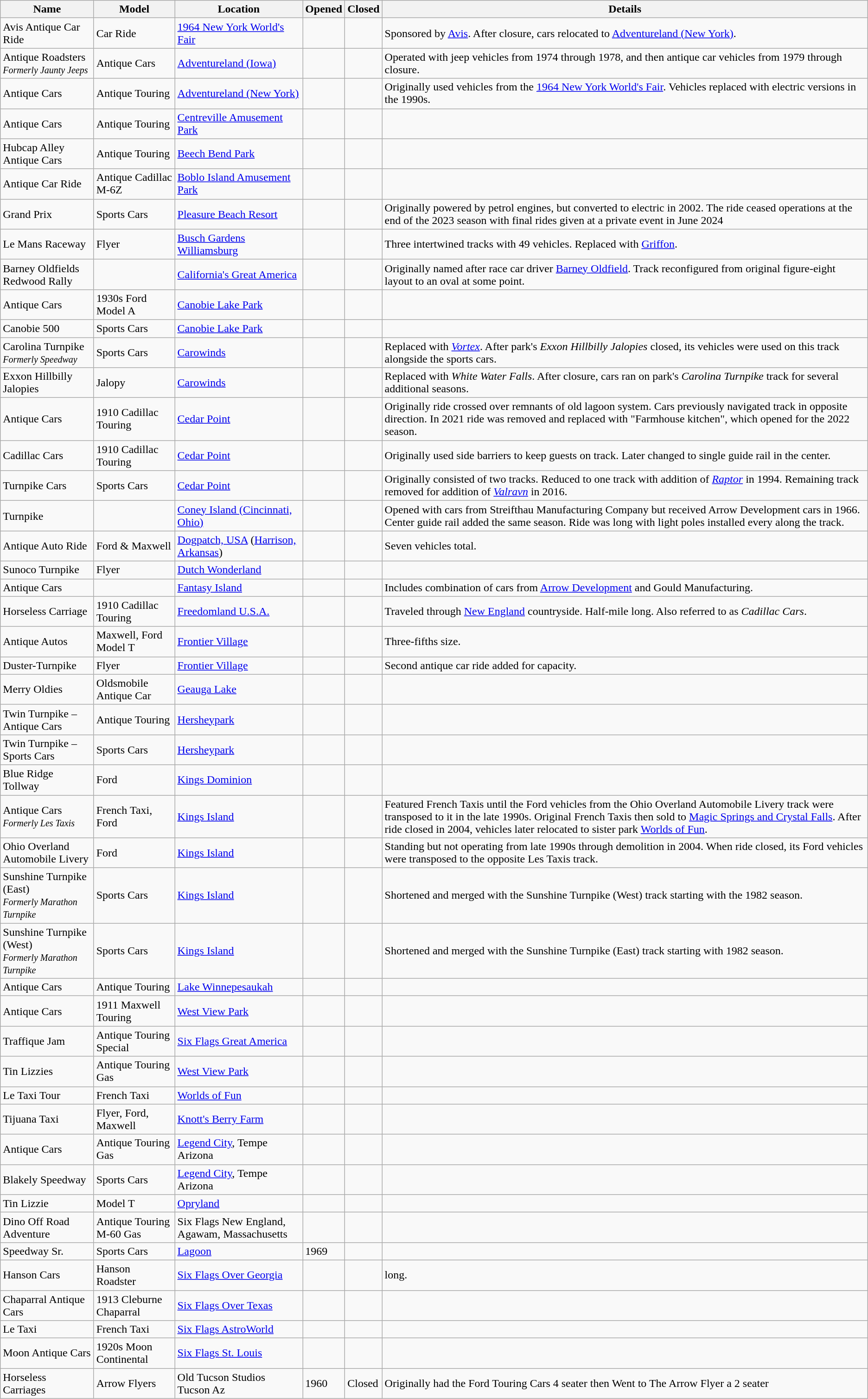<table class= "wikitable sortable">
<tr>
<th>Name</th>
<th>Model</th>
<th>Location</th>
<th>Opened</th>
<th>Closed</th>
<th class=unsortable>Details</th>
</tr>
<tr>
<td>Avis Antique Car Ride</td>
<td>Car Ride</td>
<td><a href='#'>1964 New York World's Fair</a></td>
<td></td>
<td></td>
<td>Sponsored by <a href='#'>Avis</a>. After closure, cars relocated to <a href='#'>Adventureland (New York)</a>.</td>
</tr>
<tr>
<td>Antique Roadsters<br><small><em>Formerly Jaunty Jeeps</em></small></td>
<td>Antique Cars</td>
<td><a href='#'>Adventureland (Iowa)</a></td>
<td></td>
<td></td>
<td>Operated with jeep vehicles from 1974 through 1978, and then antique car vehicles from 1979 through closure.</td>
</tr>
<tr>
<td>Antique Cars</td>
<td>Antique Touring</td>
<td><a href='#'>Adventureland (New York)</a></td>
<td></td>
<td></td>
<td>Originally used vehicles from the <a href='#'>1964 New York World's Fair</a>. Vehicles replaced with electric versions in the 1990s.</td>
</tr>
<tr>
<td>Antique Cars</td>
<td>Antique Touring</td>
<td><a href='#'>Centreville Amusement Park</a></td>
<td></td>
<td></td>
<td></td>
</tr>
<tr>
<td>Hubcap Alley Antique Cars</td>
<td>Antique Touring</td>
<td><a href='#'>Beech Bend Park</a></td>
<td></td>
<td></td>
<td></td>
</tr>
<tr>
<td>Antique Car Ride</td>
<td>Antique Cadillac M-6Z</td>
<td><a href='#'>Boblo Island Amusement Park</a></td>
<td></td>
<td></td>
<td></td>
</tr>
<tr>
<td>Grand Prix</td>
<td>Sports Cars</td>
<td><a href='#'>Pleasure Beach Resort</a></td>
<td></td>
<td></td>
<td>Originally powered by petrol engines, but converted to electric in 2002. The ride ceased operations at the end of the 2023 season with final rides given at a private event in June 2024</td>
</tr>
<tr>
<td>Le Mans Raceway</td>
<td>Flyer</td>
<td><a href='#'>Busch Gardens Williamsburg</a></td>
<td></td>
<td></td>
<td>Three intertwined tracks with 49 vehicles. Replaced with <a href='#'>Griffon</a>.</td>
</tr>
<tr>
<td>Barney Oldfields Redwood Rally</td>
<td></td>
<td><a href='#'>California's Great America</a></td>
<td></td>
<td></td>
<td>Originally named after race car driver <a href='#'>Barney Oldfield</a>. Track reconfigured from original figure-eight layout to an oval at some point.</td>
</tr>
<tr>
<td>Antique Cars</td>
<td>1930s Ford Model A</td>
<td><a href='#'>Canobie Lake Park</a></td>
<td></td>
<td></td>
<td></td>
</tr>
<tr>
<td>Canobie 500</td>
<td>Sports Cars</td>
<td><a href='#'>Canobie Lake Park</a></td>
<td></td>
<td></td>
<td></td>
</tr>
<tr>
<td>Carolina Turnpike<br><em><small>Formerly Speedway</small></em></td>
<td>Sports Cars</td>
<td><a href='#'>Carowinds</a></td>
<td></td>
<td></td>
<td>Replaced with <em><a href='#'>Vortex</a></em>. After park's <em>Exxon Hillbilly Jalopies</em> closed, its vehicles were used on this track alongside the sports cars.</td>
</tr>
<tr>
<td>Exxon Hillbilly Jalopies</td>
<td>Jalopy</td>
<td><a href='#'>Carowinds</a></td>
<td></td>
<td></td>
<td>Replaced with <em>White Water Falls</em>. After closure, cars ran on park's <em>Carolina Turnpike</em> track for several additional seasons.</td>
</tr>
<tr>
<td>Antique Cars</td>
<td>1910 Cadillac Touring</td>
<td><a href='#'>Cedar Point</a></td>
<td></td>
<td></td>
<td>Originally ride crossed over remnants of old lagoon system. Cars previously navigated track in opposite direction. In 2021 ride was removed and replaced with "Farmhouse kitchen", which opened for the 2022 season.</td>
</tr>
<tr>
<td>Cadillac Cars</td>
<td>1910 Cadillac Touring</td>
<td><a href='#'>Cedar Point</a></td>
<td></td>
<td></td>
<td>Originally used side barriers to keep guests on track. Later changed to single guide rail in the center.</td>
</tr>
<tr>
<td>Turnpike Cars</td>
<td>Sports Cars</td>
<td><a href='#'>Cedar Point</a></td>
<td></td>
<td></td>
<td>Originally consisted of two tracks. Reduced to one track with addition of <em><a href='#'>Raptor</a></em> in 1994. Remaining track removed for addition of <em><a href='#'>Valravn</a></em> in 2016.</td>
</tr>
<tr>
<td>Turnpike</td>
<td></td>
<td><a href='#'>Coney Island (Cincinnati, Ohio)</a></td>
<td></td>
<td></td>
<td>Opened with cars from Streifthau Manufacturing Company but received Arrow Development cars in 1966. Center guide rail added the same season. Ride was  long with light poles installed every  along the track.</td>
</tr>
<tr>
<td>Antique Auto Ride</td>
<td>Ford & Maxwell</td>
<td><a href='#'>Dogpatch, USA</a> (<a href='#'>Harrison, Arkansas</a>)</td>
<td></td>
<td></td>
<td>Seven vehicles total.</td>
</tr>
<tr>
<td>Sunoco Turnpike</td>
<td>Flyer</td>
<td><a href='#'>Dutch Wonderland</a></td>
<td></td>
<td></td>
<td></td>
</tr>
<tr>
<td>Antique Cars</td>
<td></td>
<td><a href='#'>Fantasy Island</a></td>
<td></td>
<td></td>
<td>Includes combination of cars from <a href='#'>Arrow Development</a> and Gould Manufacturing.</td>
</tr>
<tr>
<td>Horseless Carriage</td>
<td>1910 Cadillac Touring</td>
<td><a href='#'>Freedomland U.S.A.</a></td>
<td></td>
<td></td>
<td>Traveled through <a href='#'>New England</a> countryside. Half-mile long. Also referred to as <em>Cadillac Cars</em>.</td>
</tr>
<tr>
<td>Antique Autos</td>
<td>Maxwell, Ford Model T</td>
<td><a href='#'>Frontier Village</a></td>
<td></td>
<td></td>
<td>Three-fifths size.</td>
</tr>
<tr>
<td>Duster-Turnpike</td>
<td>Flyer</td>
<td><a href='#'>Frontier Village</a></td>
<td></td>
<td></td>
<td>Second antique car ride added for capacity.</td>
</tr>
<tr>
<td>Merry Oldies</td>
<td>Oldsmobile Antique Car</td>
<td><a href='#'>Geauga Lake</a></td>
<td></td>
<td></td>
<td></td>
</tr>
<tr>
<td>Twin Turnpike – Antique Cars</td>
<td>Antique Touring</td>
<td><a href='#'>Hersheypark</a></td>
<td></td>
<td></td>
<td></td>
</tr>
<tr>
<td>Twin Turnpike – Sports Cars</td>
<td>Sports Cars</td>
<td><a href='#'>Hersheypark</a></td>
<td></td>
<td></td>
<td></td>
</tr>
<tr>
<td>Blue Ridge Tollway</td>
<td>Ford</td>
<td><a href='#'>Kings Dominion</a></td>
<td></td>
<td></td>
<td></td>
</tr>
<tr>
<td>Antique Cars <br><small><em>Formerly Les Taxis</em></small></td>
<td>French Taxi, Ford</td>
<td><a href='#'>Kings Island</a></td>
<td></td>
<td></td>
<td>Featured French Taxis until the Ford vehicles from the Ohio Overland Automobile Livery track were transposed to it in the late 1990s. Original French Taxis then sold to <a href='#'>Magic Springs and Crystal Falls</a>. After ride closed in 2004, vehicles later relocated to sister park <a href='#'>Worlds of Fun</a>.</td>
</tr>
<tr>
<td>Ohio Overland Automobile Livery</td>
<td>Ford</td>
<td><a href='#'>Kings Island</a></td>
<td></td>
<td></td>
<td>Standing but not operating from late 1990s through demolition in 2004. When ride closed, its Ford vehicles were transposed to the opposite Les Taxis track.</td>
</tr>
<tr>
<td>Sunshine Turnpike (East)<br><em><small>Formerly Marathon Turnpike</small></em></td>
<td>Sports Cars</td>
<td><a href='#'>Kings Island</a></td>
<td></td>
<td></td>
<td>Shortened and merged with the Sunshine Turnpike (West) track starting with the 1982 season.</td>
</tr>
<tr>
<td>Sunshine Turnpike (West)<br><small><em>Formerly Marathon Turnpike</em></small></td>
<td>Sports Cars</td>
<td><a href='#'>Kings Island</a></td>
<td></td>
<td></td>
<td>Shortened and merged with the Sunshine Turnpike (East) track starting with 1982 season.</td>
</tr>
<tr>
<td>Antique Cars</td>
<td>Antique Touring</td>
<td><a href='#'>Lake Winnepesaukah</a></td>
<td></td>
<td></td>
<td></td>
</tr>
<tr>
<td>Antique Cars</td>
<td>1911 Maxwell Touring</td>
<td><a href='#'>West View Park</a></td>
<td></td>
<td></td>
<td></td>
</tr>
<tr>
<td>Traffique Jam</td>
<td>Antique Touring Special</td>
<td><a href='#'>Six Flags Great America</a></td>
<td></td>
<td></td>
<td></td>
</tr>
<tr>
<td>Tin Lizzies</td>
<td>Antique Touring Gas</td>
<td><a href='#'>West View Park</a></td>
<td></td>
<td></td>
<td></td>
</tr>
<tr>
<td>Le Taxi Tour</td>
<td>French Taxi</td>
<td><a href='#'>Worlds of Fun</a></td>
<td></td>
<td></td>
<td></td>
</tr>
<tr>
<td>Tijuana Taxi</td>
<td>Flyer, Ford, Maxwell</td>
<td><a href='#'>Knott's Berry Farm</a></td>
<td></td>
<td></td>
<td></td>
</tr>
<tr>
<td>Antique Cars</td>
<td>Antique Touring Gas</td>
<td><a href='#'>Legend City</a>, Tempe Arizona</td>
<td></td>
<td></td>
<td></td>
</tr>
<tr>
<td>Blakely Speedway</td>
<td>Sports Cars</td>
<td><a href='#'>Legend City</a>, Tempe Arizona</td>
<td></td>
<td></td>
<td></td>
</tr>
<tr>
<td>Tin Lizzie</td>
<td>Model T</td>
<td><a href='#'>Opryland</a></td>
<td></td>
<td></td>
<td></td>
</tr>
<tr>
<td>Dino Off Road Adventure</td>
<td>Antique Touring M-60 Gas</td>
<td>Six Flags New England, Agawam, Massachusetts</td>
<td></td>
<td></td>
<td></td>
</tr>
<tr>
<td>Speedway Sr.</td>
<td>Sports Cars</td>
<td><a href='#'>Lagoon</a></td>
<td>1969</td>
<td></td>
<td></td>
</tr>
<tr>
<td>Hanson Cars</td>
<td>Hanson Roadster</td>
<td><a href='#'>Six Flags Over Georgia</a></td>
<td></td>
<td></td>
<td> long.</td>
</tr>
<tr>
<td>Chaparral Antique Cars</td>
<td>1913 Cleburne Chaparral</td>
<td><a href='#'>Six Flags Over Texas</a></td>
<td></td>
<td></td>
<td></td>
</tr>
<tr>
<td>Le Taxi</td>
<td>French Taxi</td>
<td><a href='#'>Six Flags AstroWorld</a></td>
<td></td>
<td></td>
<td></td>
</tr>
<tr>
<td>Moon Antique Cars</td>
<td>1920s Moon Continental</td>
<td><a href='#'>Six Flags St. Louis</a></td>
<td></td>
<td></td>
<td></td>
</tr>
<tr>
<td>Horseless Carriages</td>
<td>Arrow Flyers</td>
<td>Old Tucson Studios Tucson Az</td>
<td>1960</td>
<td>Closed</td>
<td>Originally had the Ford Touring Cars 4 seater then Went to The Arrow Flyer a 2 seater</td>
</tr>
</table>
